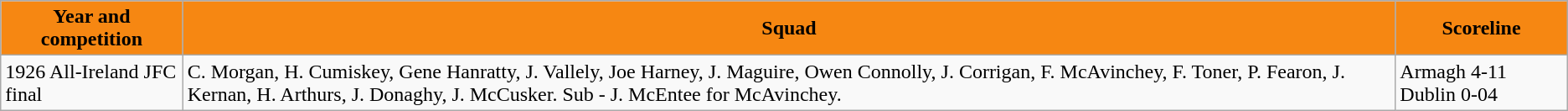<table class="wikitable">
<tr>
<th style="background:#F68712">Year and competition</th>
<th style="background:#F68712">Squad</th>
<th style="background:#F68712">Scoreline</th>
</tr>
<tr>
<td>1926 All-Ireland JFC final</td>
<td>C. Morgan, H. Cumiskey, Gene Hanratty, J. Vallely, Joe Harney, J. Maguire, Owen Connolly, J. Corrigan, F. McAvinchey, F. Toner, P. Fearon, J. Kernan, H. Arthurs, J. Donaghy, J. McCusker. Sub - J. McEntee for McAvinchey.</td>
<td>Armagh 4-11 Dublin 0-04</td>
</tr>
</table>
